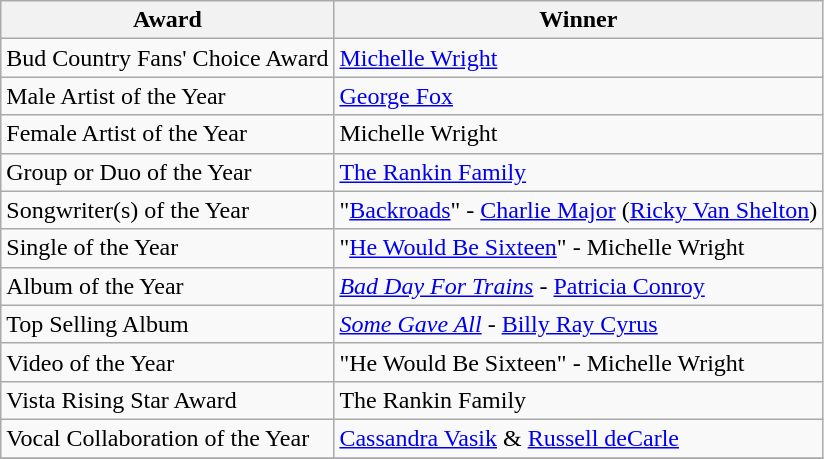<table class="wikitable">
<tr>
<th>Award</th>
<th>Winner</th>
</tr>
<tr>
<td>Bud Country Fans' Choice Award</td>
<td><a href='#'>Michelle Wright</a></td>
</tr>
<tr>
<td>Male Artist of the Year</td>
<td><a href='#'>George Fox</a></td>
</tr>
<tr>
<td>Female Artist of the Year</td>
<td>Michelle Wright</td>
</tr>
<tr>
<td>Group or Duo of the Year</td>
<td><a href='#'>The Rankin Family</a></td>
</tr>
<tr>
<td>Songwriter(s) of the Year</td>
<td>"<a href='#'>Backroads</a>" - <a href='#'>Charlie Major</a> (<a href='#'>Ricky Van Shelton</a>)</td>
</tr>
<tr>
<td>Single of the Year</td>
<td>"<a href='#'>He Would Be Sixteen</a>" - Michelle Wright</td>
</tr>
<tr>
<td>Album of the Year</td>
<td><em><a href='#'>Bad Day For Trains</a></em> - <a href='#'>Patricia Conroy</a></td>
</tr>
<tr>
<td>Top Selling Album</td>
<td><em><a href='#'>Some Gave All</a></em> - <a href='#'>Billy Ray Cyrus</a></td>
</tr>
<tr>
<td>Video of the Year</td>
<td>"He Would Be Sixteen" - Michelle Wright</td>
</tr>
<tr>
<td>Vista Rising Star Award</td>
<td>The Rankin Family</td>
</tr>
<tr>
<td>Vocal Collaboration of the Year</td>
<td><a href='#'>Cassandra Vasik</a> & <a href='#'>Russell deCarle</a></td>
</tr>
<tr>
</tr>
</table>
